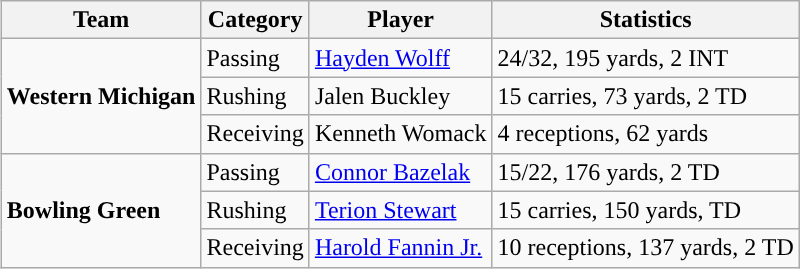<table class="wikitable" style="float: right;">
<tr>
<th>Team</th>
<th>Category</th>
<th>Player</th>
<th>Statistics</th>
</tr>
<tr>
<td rowspan=3><strong>Western Michigan</strong></td>
<td>Passing</td>
<td><a href='#'>Hayden Wolff</a></td>
<td>24/32, 195 yards, 2 INT</td>
</tr>
<tr>
<td>Rushing</td>
<td>Jalen Buckley</td>
<td>15 carries, 73 yards, 2 TD</td>
</tr>
<tr>
<td>Receiving</td>
<td>Kenneth Womack</td>
<td>4 receptions, 62 yards</td>
</tr>
<tr>
<td rowspan=3><strong>Bowling Green</strong></td>
<td>Passing</td>
<td><a href='#'>Connor Bazelak</a></td>
<td>15/22, 176 yards, 2 TD</td>
</tr>
<tr>
<td>Rushing</td>
<td><a href='#'>Terion Stewart</a></td>
<td>15 carries, 150 yards, TD</td>
</tr>
<tr>
<td>Receiving</td>
<td><a href='#'>Harold Fannin Jr.</a></td>
<td>10 receptions, 137 yards, 2 TD</td>
</tr>
</table>
